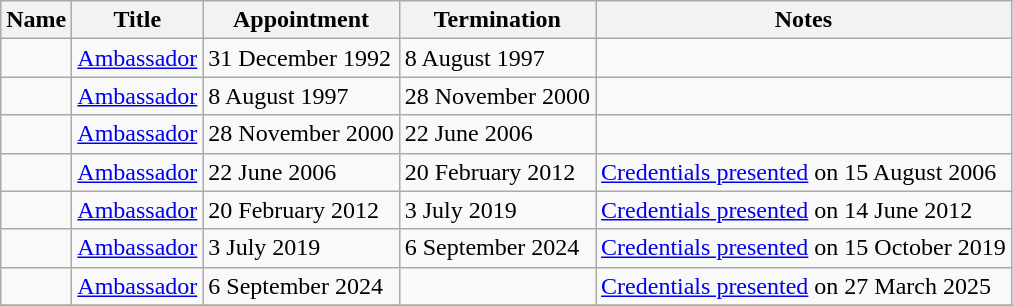<table class="wikitable">
<tr valign="middle">
<th>Name</th>
<th>Title</th>
<th>Appointment</th>
<th>Termination</th>
<th>Notes</th>
</tr>
<tr>
<td></td>
<td><a href='#'>Ambassador</a></td>
<td>31 December 1992</td>
<td>8 August 1997</td>
<td></td>
</tr>
<tr>
<td></td>
<td><a href='#'>Ambassador</a></td>
<td>8 August 1997</td>
<td>28 November 2000</td>
<td></td>
</tr>
<tr>
<td></td>
<td><a href='#'>Ambassador</a></td>
<td>28 November 2000</td>
<td>22 June 2006</td>
<td></td>
</tr>
<tr>
<td></td>
<td><a href='#'>Ambassador</a></td>
<td>22 June 2006</td>
<td>20 February 2012</td>
<td><a href='#'>Credentials presented</a> on 15 August 2006</td>
</tr>
<tr>
<td></td>
<td><a href='#'>Ambassador</a></td>
<td>20 February 2012</td>
<td>3 July 2019</td>
<td><a href='#'>Credentials presented</a> on 14 June 2012</td>
</tr>
<tr>
<td></td>
<td><a href='#'>Ambassador</a></td>
<td>3 July 2019</td>
<td>6 September 2024</td>
<td><a href='#'>Credentials presented</a> on 15 October 2019</td>
</tr>
<tr>
<td></td>
<td><a href='#'>Ambassador</a></td>
<td>6 September 2024</td>
<td></td>
<td><a href='#'>Credentials presented</a> on 27 March 2025</td>
</tr>
<tr>
</tr>
</table>
